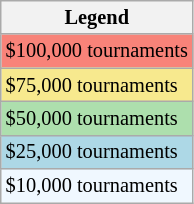<table class="wikitable" style="font-size:85%;">
<tr>
<th>Legend</th>
</tr>
<tr style="background:#f88379;">
<td>$100,000 tournaments</td>
</tr>
<tr style="background:#f7e98e;">
<td>$75,000 tournaments</td>
</tr>
<tr style="background:#addfad;">
<td>$50,000 tournaments</td>
</tr>
<tr style="background:lightblue;">
<td>$25,000 tournaments</td>
</tr>
<tr style="background:#f0f8ff;">
<td>$10,000 tournaments</td>
</tr>
</table>
